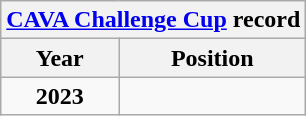<table class="wikitable" style="text-align: center;">
<tr>
<th colspan=6><a href='#'>CAVA Challenge Cup</a> record</th>
</tr>
<tr>
<th>Year</th>
<th>Position</th>
</tr>
<tr>
<td> <strong>2023</strong></td>
<td><strong></strong></td>
</tr>
</table>
